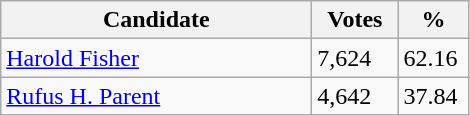<table class="wikitable">
<tr>
<th style="width: 200px">Candidate</th>
<th style="width: 50px">Votes</th>
<th style="width: 40px">%</th>
</tr>
<tr>
<td><a href='#'>Harold Fisher</a></td>
<td>7,624</td>
<td>62.16</td>
</tr>
<tr>
<td><a href='#'>Rufus H. Parent</a></td>
<td>4,642</td>
<td>37.84</td>
</tr>
</table>
